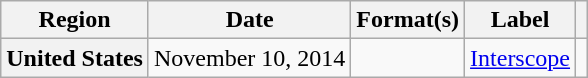<table class="wikitable plainrowheaders">
<tr>
<th scope="col">Region</th>
<th scope="col">Date</th>
<th scope="col">Format(s)</th>
<th scope="col">Label</th>
<th scope="col"></th>
</tr>
<tr>
<th scope="row">United States</th>
<td rowspan="1">November 10, 2014</td>
<td></td>
<td rowspan="1"><a href='#'>Interscope</a></td>
<td align="center"></td>
</tr>
</table>
